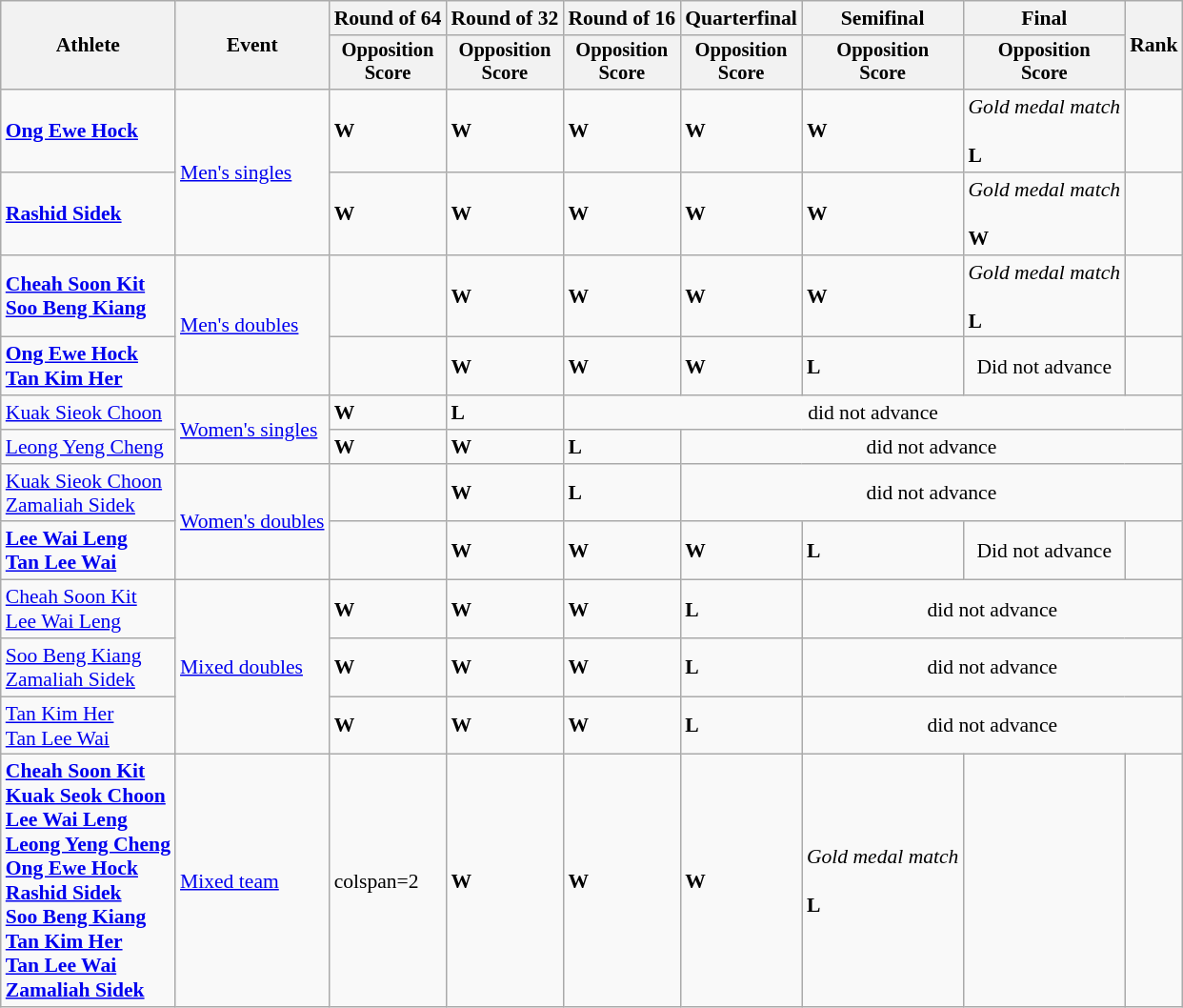<table class="wikitable" style="font-size:90%">
<tr>
<th rowspan=2>Athlete</th>
<th rowspan=2>Event</th>
<th>Round of 64</th>
<th>Round of 32</th>
<th>Round of 16</th>
<th>Quarterfinal</th>
<th>Semifinal</th>
<th>Final</th>
<th rowspan=2>Rank</th>
</tr>
<tr style="font-size:95%">
<th>Opposition<br>Score</th>
<th>Opposition<br>Score</th>
<th>Opposition<br>Score</th>
<th>Opposition<br>Score</th>
<th>Opposition<br>Score</th>
<th>Opposition<br>Score</th>
</tr>
<tr>
<td><strong><a href='#'>Ong Ewe Hock</a></strong></td>
<td rowspan=2><a href='#'>Men's singles</a></td>
<td><strong>W</strong></td>
<td><strong>W</strong></td>
<td><strong>W</strong></td>
<td><strong>W</strong></td>
<td><strong>W</strong></td>
<td><em>Gold medal match</em><br><br><strong>L</strong></td>
<td align=center></td>
</tr>
<tr>
<td><strong><a href='#'>Rashid Sidek</a></strong></td>
<td><strong>W</strong></td>
<td><strong>W</strong></td>
<td><strong>W</strong></td>
<td><strong>W</strong></td>
<td><strong>W</strong></td>
<td><em>Gold medal match</em><br><br><strong>W</strong></td>
<td align=center></td>
</tr>
<tr>
<td><strong><a href='#'>Cheah Soon Kit</a><br><a href='#'>Soo Beng Kiang</a></strong></td>
<td rowspan=2><a href='#'>Men's doubles</a></td>
<td></td>
<td><strong>W</strong></td>
<td><strong>W</strong></td>
<td><strong>W</strong></td>
<td><strong>W</strong></td>
<td><em>Gold medal match</em><br><br><strong>L</strong></td>
<td align=center></td>
</tr>
<tr>
<td><strong><a href='#'>Ong Ewe Hock</a><br><a href='#'>Tan Kim Her</a></strong></td>
<td></td>
<td><strong>W</strong></td>
<td><strong>W</strong></td>
<td><strong>W</strong></td>
<td><strong>L</strong></td>
<td align=center>Did not advance</td>
<td align=center></td>
</tr>
<tr>
<td><a href='#'>Kuak Sieok Choon</a></td>
<td rowspan=2><a href='#'>Women's singles</a></td>
<td><strong>W</strong></td>
<td><strong>L</strong></td>
<td align=center colspan=5>did not advance</td>
</tr>
<tr>
<td><a href='#'>Leong Yeng Cheng</a></td>
<td><strong>W</strong></td>
<td><strong>W</strong></td>
<td><strong>L</strong></td>
<td align=center colspan=4>did not advance</td>
</tr>
<tr>
<td><a href='#'>Kuak Sieok Choon</a><br><a href='#'>Zamaliah Sidek</a></td>
<td rowspan=2><a href='#'>Women's doubles</a></td>
<td></td>
<td><strong>W</strong></td>
<td><strong>L</strong></td>
<td align=center colspan=4>did not advance</td>
</tr>
<tr>
<td><strong><a href='#'>Lee Wai Leng</a><br><a href='#'>Tan Lee Wai</a></strong></td>
<td></td>
<td><strong>W</strong></td>
<td><strong>W</strong></td>
<td><strong>W</strong></td>
<td><strong>L</strong></td>
<td align=center>Did not advance</td>
<td align=center></td>
</tr>
<tr>
<td><a href='#'>Cheah Soon Kit</a><br><a href='#'>Lee Wai Leng</a></td>
<td rowspan=3><a href='#'>Mixed doubles</a></td>
<td><strong>W</strong></td>
<td><strong>W</strong></td>
<td><strong>W</strong></td>
<td><strong>L</strong></td>
<td align=center colspan=3>did not advance</td>
</tr>
<tr>
<td><a href='#'>Soo Beng Kiang</a><br><a href='#'>Zamaliah Sidek</a></td>
<td><strong>W</strong></td>
<td><strong>W</strong></td>
<td><strong>W</strong></td>
<td><strong>L</strong></td>
<td align=center colspan=3>did not advance</td>
</tr>
<tr>
<td><a href='#'>Tan Kim Her</a><br><a href='#'>Tan Lee Wai</a></td>
<td><strong>W</strong></td>
<td><strong>W</strong></td>
<td><strong>W</strong></td>
<td><strong>L</strong></td>
<td align=center colspan=3>did not advance</td>
</tr>
<tr>
<td><strong><a href='#'>Cheah Soon Kit</a><br><a href='#'>Kuak Seok Choon</a><br><a href='#'>Lee Wai Leng</a><br><a href='#'>Leong Yeng Cheng</a><br><a href='#'>Ong Ewe Hock</a><br><a href='#'>Rashid Sidek</a><br><a href='#'>Soo Beng Kiang</a><br><a href='#'>Tan Kim Her</a><br><a href='#'>Tan Lee Wai</a><br><a href='#'>Zamaliah Sidek</a></strong></td>
<td rowspan=2><a href='#'>Mixed team</a></td>
<td>colspan=2 </td>
<td><strong>W</strong></td>
<td><strong>W</strong></td>
<td><strong>W</strong></td>
<td><em>Gold medal match</em><br><br><strong>L</strong></td>
<td></td>
</tr>
</table>
